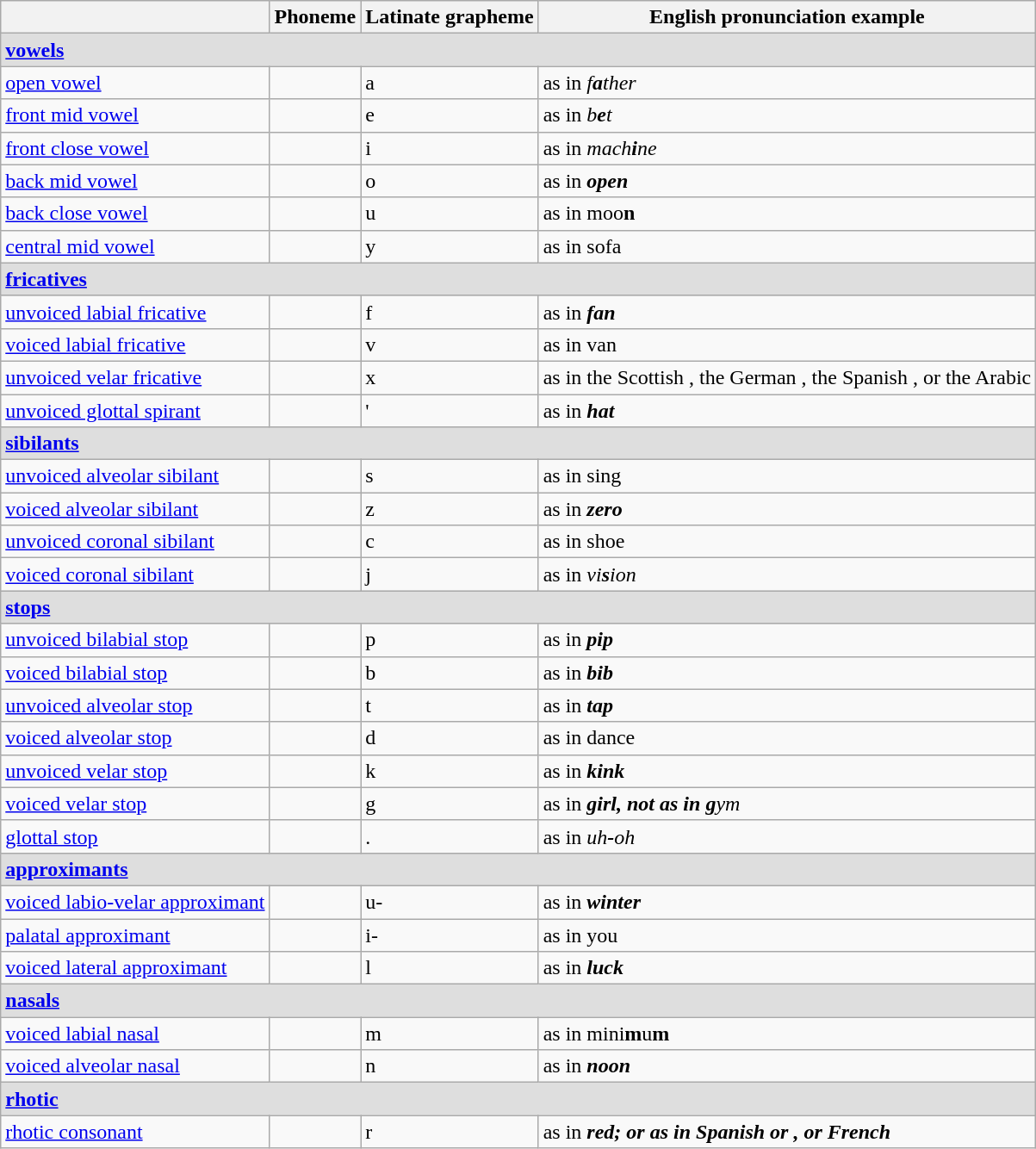<table class="wikitable">
<tr>
<th></th>
<th>Phoneme</th>
<th>Latinate grapheme</th>
<th>English pronunciation example</th>
</tr>
<tr>
<th colspan="4" style="text-align:left; background:#dedede"><a href='#'>vowels</a></th>
</tr>
<tr>
<td><a href='#'>open vowel</a></td>
<td></td>
<td>a</td>
<td>as in <em>f<strong>a</strong>ther</em></td>
</tr>
<tr>
<td><a href='#'>front mid vowel</a></td>
<td></td>
<td>e</td>
<td>as in <em>b<strong>e</strong>t</em></td>
</tr>
<tr>
<td><a href='#'>front close vowel</a></td>
<td></td>
<td>i</td>
<td>as in <em>mach<strong>i</strong>ne</em></td>
</tr>
<tr>
<td><a href='#'>back mid vowel</a></td>
<td></td>
<td>o</td>
<td>as in <strong><em>o<strong>pen<em></td>
</tr>
<tr>
<td><a href='#'>back close vowel</a></td>
<td></td>
<td>u</td>
<td>as in </em>m</strong>oo<strong>n<em></td>
</tr>
<tr>
<td><a href='#'>central mid vowel</a></td>
<td></td>
<td>y</td>
<td>as in </em>sof</strong>a</em></strong></td>
</tr>
<tr>
<th colspan="4" style="text-align:left; background:#dedede"><a href='#'>fricatives</a></th>
</tr>
<tr>
<td><a href='#'>unvoiced labial fricative</a></td>
<td></td>
<td>f</td>
<td>as in <strong><em>f<strong>an<em></td>
</tr>
<tr>
<td><a href='#'>voiced labial fricative</a></td>
<td></td>
<td>v</td>
<td>as in </em></strong>v</strong>an</em></td>
</tr>
<tr>
<td><a href='#'>unvoiced velar fricative</a></td>
<td></td>
<td>x</td>
<td>as in the Scottish , the German , the Spanish , or the Arabic </td>
</tr>
<tr>
<td><a href='#'>unvoiced glottal spirant</a></td>
<td></td>
<td>'</td>
<td>as in <strong><em>h<strong>at<em></td>
</tr>
<tr>
<th colspan="4" style="text-align:left; background:#dedede"><a href='#'>sibilants</a></th>
</tr>
<tr>
<td><a href='#'>unvoiced alveolar sibilant</a></td>
<td></td>
<td>s</td>
<td>as in </em></strong>s</strong>ing</em></td>
</tr>
<tr>
<td><a href='#'>voiced alveolar sibilant</a></td>
<td></td>
<td>z</td>
<td>as in <strong><em>z<strong>ero<em></td>
</tr>
<tr>
<td><a href='#'>unvoiced coronal sibilant</a></td>
<td></td>
<td>c</td>
<td>as in </em></strong>sh</strong>oe</em></td>
</tr>
<tr>
<td><a href='#'>voiced coronal sibilant</a></td>
<td></td>
<td>j</td>
<td>as in <em>vi<strong>s</strong>ion</em></td>
</tr>
<tr>
<th colspan="4" style="text-align:left; background:#dedede"><a href='#'>stops</a></th>
</tr>
<tr>
<td><a href='#'>unvoiced bilabial stop</a></td>
<td></td>
<td>p</td>
<td>as in <strong><em>p<strong>i</strong>p</em></strong></td>
</tr>
<tr>
<td><a href='#'>voiced bilabial stop</a></td>
<td></td>
<td>b</td>
<td>as in <strong><em>b<strong>i</strong>b</em></strong></td>
</tr>
<tr>
<td><a href='#'>unvoiced alveolar stop</a></td>
<td></td>
<td>t</td>
<td>as in <strong><em>t<strong>ap<em></td>
</tr>
<tr>
<td><a href='#'>voiced alveolar stop</a></td>
<td></td>
<td>d</td>
<td>as in </em></strong>d</strong>ance</em></td>
</tr>
<tr>
<td><a href='#'>unvoiced velar stop</a></td>
<td></td>
<td>k</td>
<td>as in <strong><em>k<strong>in</strong>k</em></strong></td>
</tr>
<tr>
<td><a href='#'>voiced velar stop</a></td>
<td></td>
<td>g</td>
<td>as in <strong><em>g<strong>irl<em>, </strong>not<strong> as in </em></strong>g</strong>ym</em></td>
</tr>
<tr>
<td><a href='#'>glottal stop</a></td>
<td></td>
<td>.</td>
<td>as in <em>uh<strong>-</strong>oh</em></td>
</tr>
<tr>
<th colspan="4" style="text-align:left; background:#dedede"><a href='#'>approximants</a></th>
</tr>
<tr>
<td><a href='#'>voiced labio-velar approximant</a></td>
<td></td>
<td>u-</td>
<td>as in <strong><em>w<strong>inter<em></td>
</tr>
<tr>
<td><a href='#'>palatal approximant</a></td>
<td></td>
<td>i-</td>
<td>as in </em></strong>y</strong>ou</em></td>
</tr>
<tr>
<td><a href='#'>voiced lateral approximant</a></td>
<td></td>
<td>l</td>
<td>as in <strong><em>l<strong>uck<em></td>
</tr>
<tr>
<th colspan="4" style="text-align:left; background:#dedede"><a href='#'>nasals</a></th>
</tr>
<tr>
<td><a href='#'>voiced labial nasal</a></td>
<td></td>
<td>m</td>
<td>as in </em></strong>m</strong>ini<strong>m</strong>u<strong>m</strong> </em></td>
</tr>
<tr>
<td><a href='#'>voiced alveolar nasal</a></td>
<td></td>
<td>n</td>
<td>as in <strong><em>n<strong>oo</strong>n</em></strong></td>
</tr>
<tr>
<th colspan="4" style="text-align:left; background:#dedede"><a href='#'>rhotic</a></th>
</tr>
<tr>
<td><a href='#'>rhotic consonant</a></td>
<td></td>
<td>r</td>
<td>as in <strong><em>r<strong>ed<em>; or as in Spanish  or , or French </td>
</tr>
</table>
